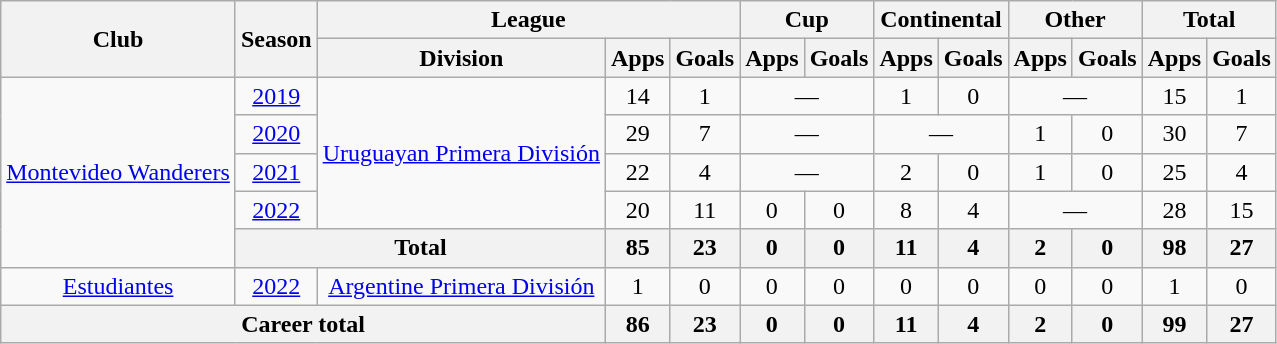<table class="wikitable" Style="text-align: center">
<tr>
<th rowspan="2">Club</th>
<th rowspan="2">Season</th>
<th colspan="3">League</th>
<th colspan="2">Cup</th>
<th colspan="2">Continental</th>
<th colspan="2">Other</th>
<th colspan="2">Total</th>
</tr>
<tr>
<th>Division</th>
<th>Apps</th>
<th>Goals</th>
<th>Apps</th>
<th>Goals</th>
<th>Apps</th>
<th>Goals</th>
<th>Apps</th>
<th>Goals</th>
<th>Apps</th>
<th>Goals</th>
</tr>
<tr>
<td rowspan="5"><a href='#'>Montevideo Wanderers</a></td>
<td><a href='#'>2019</a></td>
<td rowspan="4"><a href='#'>Uruguayan Primera División</a></td>
<td>14</td>
<td>1</td>
<td colspan="2">—</td>
<td>1</td>
<td>0</td>
<td colspan="2">—</td>
<td>15</td>
<td>1</td>
</tr>
<tr>
<td><a href='#'>2020</a></td>
<td>29</td>
<td>7</td>
<td colspan="2">—</td>
<td colspan="2">—</td>
<td>1</td>
<td>0</td>
<td>30</td>
<td>7</td>
</tr>
<tr>
<td><a href='#'>2021</a></td>
<td>22</td>
<td>4</td>
<td colspan="2">—</td>
<td>2</td>
<td>0</td>
<td>1</td>
<td>0</td>
<td>25</td>
<td>4</td>
</tr>
<tr>
<td><a href='#'>2022</a></td>
<td>20</td>
<td>11</td>
<td>0</td>
<td>0</td>
<td>8</td>
<td>4</td>
<td colspan="2">—</td>
<td>28</td>
<td>15</td>
</tr>
<tr>
<th colspan="2">Total</th>
<th>85</th>
<th>23</th>
<th>0</th>
<th>0</th>
<th>11</th>
<th>4</th>
<th>2</th>
<th>0</th>
<th>98</th>
<th>27</th>
</tr>
<tr>
<td><a href='#'>Estudiantes</a></td>
<td><a href='#'>2022</a></td>
<td><a href='#'>Argentine Primera División</a></td>
<td>1</td>
<td>0</td>
<td>0</td>
<td>0</td>
<td>0</td>
<td>0</td>
<td>0</td>
<td>0</td>
<td>1</td>
<td>0</td>
</tr>
<tr>
<th colspan="3">Career total</th>
<th>86</th>
<th>23</th>
<th>0</th>
<th>0</th>
<th>11</th>
<th>4</th>
<th>2</th>
<th>0</th>
<th>99</th>
<th>27</th>
</tr>
</table>
